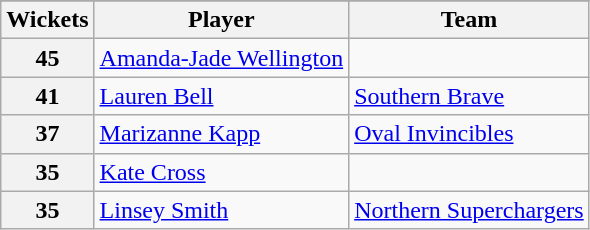<table class="wikitable">
<tr>
</tr>
<tr>
<th>Wickets</th>
<th>Player</th>
<th>Team</th>
</tr>
<tr>
<th>45 </th>
<td><a href='#'>Amanda-Jade Wellington</a></td>
<td></td>
</tr>
<tr>
<th>41 </th>
<td><a href='#'>Lauren Bell</a></td>
<td><a href='#'>Southern Brave</a></td>
</tr>
<tr>
<th>37 </th>
<td><a href='#'>Marizanne Kapp</a></td>
<td><a href='#'>Oval Invincibles</a></td>
</tr>
<tr>
<th>35 </th>
<td><a href='#'>Kate Cross</a></td>
<td></td>
</tr>
<tr>
<th>35</th>
<td><a href='#'>Linsey Smith</a></td>
<td><a href='#'>Northern Superchargers</a></td>
</tr>
</table>
